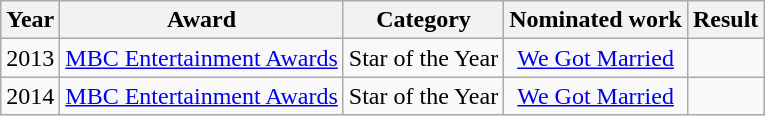<table class="wikitable" align="center">
<tr>
<th>Year</th>
<th>Award</th>
<th>Category</th>
<th>Nominated work</th>
<th>Result</th>
</tr>
<tr align="center">
<td>2013</td>
<td><a href='#'>MBC Entertainment Awards</a></td>
<td>Star of the Year</td>
<td><a href='#'>We Got Married</a></td>
<td></td>
</tr>
<tr align="center">
<td>2014</td>
<td><a href='#'>MBC Entertainment Awards</a></td>
<td>Star of the Year</td>
<td><a href='#'>We Got Married</a></td>
<td></td>
</tr>
</table>
